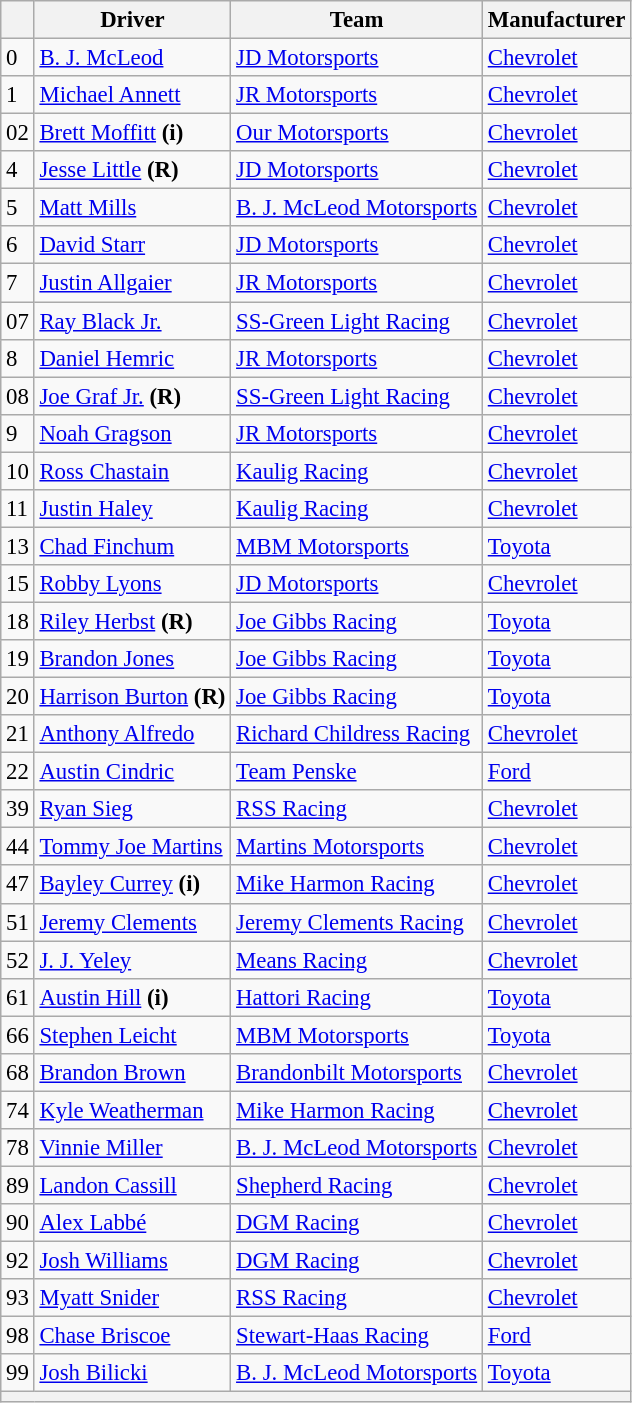<table class="wikitable" style="font-size:95%">
<tr>
<th></th>
<th>Driver</th>
<th>Team</th>
<th>Manufacturer</th>
</tr>
<tr>
<td>0</td>
<td><a href='#'>B. J. McLeod</a></td>
<td><a href='#'>JD Motorsports</a></td>
<td><a href='#'>Chevrolet</a></td>
</tr>
<tr>
<td>1</td>
<td><a href='#'>Michael Annett</a></td>
<td><a href='#'>JR Motorsports</a></td>
<td><a href='#'>Chevrolet</a></td>
</tr>
<tr>
<td>02</td>
<td><a href='#'>Brett Moffitt</a> <strong>(i)</strong></td>
<td><a href='#'>Our Motorsports</a></td>
<td><a href='#'>Chevrolet</a></td>
</tr>
<tr>
<td>4</td>
<td><a href='#'>Jesse Little</a> <strong>(R)</strong></td>
<td><a href='#'>JD Motorsports</a></td>
<td><a href='#'>Chevrolet</a></td>
</tr>
<tr>
<td>5</td>
<td><a href='#'>Matt Mills</a></td>
<td><a href='#'>B. J. McLeod Motorsports</a></td>
<td><a href='#'>Chevrolet</a></td>
</tr>
<tr>
<td>6</td>
<td><a href='#'>David Starr</a></td>
<td><a href='#'>JD Motorsports</a></td>
<td><a href='#'>Chevrolet</a></td>
</tr>
<tr>
<td>7</td>
<td><a href='#'>Justin Allgaier</a></td>
<td><a href='#'>JR Motorsports</a></td>
<td><a href='#'>Chevrolet</a></td>
</tr>
<tr>
<td>07</td>
<td><a href='#'>Ray Black Jr.</a></td>
<td><a href='#'>SS-Green Light Racing</a></td>
<td><a href='#'>Chevrolet</a></td>
</tr>
<tr>
<td>8</td>
<td><a href='#'>Daniel Hemric</a></td>
<td><a href='#'>JR Motorsports</a></td>
<td><a href='#'>Chevrolet</a></td>
</tr>
<tr>
<td>08</td>
<td><a href='#'>Joe Graf Jr.</a> <strong>(R)</strong></td>
<td><a href='#'>SS-Green Light Racing</a></td>
<td><a href='#'>Chevrolet</a></td>
</tr>
<tr>
<td>9</td>
<td><a href='#'>Noah Gragson</a></td>
<td><a href='#'>JR Motorsports</a></td>
<td><a href='#'>Chevrolet</a></td>
</tr>
<tr>
<td>10</td>
<td><a href='#'>Ross Chastain</a></td>
<td><a href='#'>Kaulig Racing</a></td>
<td><a href='#'>Chevrolet</a></td>
</tr>
<tr>
<td>11</td>
<td><a href='#'>Justin Haley</a></td>
<td><a href='#'>Kaulig Racing</a></td>
<td><a href='#'>Chevrolet</a></td>
</tr>
<tr>
<td>13</td>
<td><a href='#'>Chad Finchum</a></td>
<td><a href='#'>MBM Motorsports</a></td>
<td><a href='#'>Toyota</a></td>
</tr>
<tr>
<td>15</td>
<td><a href='#'>Robby Lyons</a></td>
<td><a href='#'>JD Motorsports</a></td>
<td><a href='#'>Chevrolet</a></td>
</tr>
<tr>
<td>18</td>
<td><a href='#'>Riley Herbst</a> <strong>(R)</strong></td>
<td><a href='#'>Joe Gibbs Racing</a></td>
<td><a href='#'>Toyota</a></td>
</tr>
<tr>
<td>19</td>
<td><a href='#'>Brandon Jones</a></td>
<td><a href='#'>Joe Gibbs Racing</a></td>
<td><a href='#'>Toyota</a></td>
</tr>
<tr>
<td>20</td>
<td><a href='#'>Harrison Burton</a> <strong>(R)</strong></td>
<td><a href='#'>Joe Gibbs Racing</a></td>
<td><a href='#'>Toyota</a></td>
</tr>
<tr>
<td>21</td>
<td><a href='#'>Anthony Alfredo</a></td>
<td><a href='#'>Richard Childress Racing</a></td>
<td><a href='#'>Chevrolet</a></td>
</tr>
<tr>
<td>22</td>
<td><a href='#'>Austin Cindric</a></td>
<td><a href='#'>Team Penske</a></td>
<td><a href='#'>Ford</a></td>
</tr>
<tr>
<td>39</td>
<td><a href='#'>Ryan Sieg</a></td>
<td><a href='#'>RSS Racing</a></td>
<td><a href='#'>Chevrolet</a></td>
</tr>
<tr>
<td>44</td>
<td><a href='#'>Tommy Joe Martins</a></td>
<td><a href='#'>Martins Motorsports</a></td>
<td><a href='#'>Chevrolet</a></td>
</tr>
<tr>
<td>47</td>
<td><a href='#'>Bayley Currey</a> <strong>(i)</strong></td>
<td><a href='#'>Mike Harmon Racing</a></td>
<td><a href='#'>Chevrolet</a></td>
</tr>
<tr>
<td>51</td>
<td><a href='#'>Jeremy Clements</a></td>
<td><a href='#'>Jeremy Clements Racing</a></td>
<td><a href='#'>Chevrolet</a></td>
</tr>
<tr>
<td>52</td>
<td><a href='#'>J. J. Yeley</a></td>
<td><a href='#'>Means Racing</a></td>
<td><a href='#'>Chevrolet</a></td>
</tr>
<tr>
<td>61</td>
<td><a href='#'>Austin Hill</a> <strong>(i)</strong></td>
<td><a href='#'>Hattori Racing</a></td>
<td><a href='#'>Toyota</a></td>
</tr>
<tr>
<td>66</td>
<td><a href='#'>Stephen Leicht</a></td>
<td><a href='#'>MBM Motorsports</a></td>
<td><a href='#'>Toyota</a></td>
</tr>
<tr>
<td>68</td>
<td><a href='#'>Brandon Brown</a></td>
<td><a href='#'>Brandonbilt Motorsports</a></td>
<td><a href='#'>Chevrolet</a></td>
</tr>
<tr>
<td>74</td>
<td><a href='#'>Kyle Weatherman</a></td>
<td><a href='#'>Mike Harmon Racing</a></td>
<td><a href='#'>Chevrolet</a></td>
</tr>
<tr>
<td>78</td>
<td><a href='#'>Vinnie Miller</a></td>
<td><a href='#'>B. J. McLeod Motorsports</a></td>
<td><a href='#'>Chevrolet</a></td>
</tr>
<tr>
<td>89</td>
<td><a href='#'>Landon Cassill</a></td>
<td><a href='#'>Shepherd Racing</a></td>
<td><a href='#'>Chevrolet</a></td>
</tr>
<tr>
<td>90</td>
<td><a href='#'>Alex Labbé</a></td>
<td><a href='#'>DGM Racing</a></td>
<td><a href='#'>Chevrolet</a></td>
</tr>
<tr>
<td>92</td>
<td><a href='#'>Josh Williams</a></td>
<td><a href='#'>DGM Racing</a></td>
<td><a href='#'>Chevrolet</a></td>
</tr>
<tr>
<td>93</td>
<td><a href='#'>Myatt Snider</a></td>
<td><a href='#'>RSS Racing</a></td>
<td><a href='#'>Chevrolet</a></td>
</tr>
<tr>
<td>98</td>
<td><a href='#'>Chase Briscoe</a></td>
<td><a href='#'>Stewart-Haas Racing</a></td>
<td><a href='#'>Ford</a></td>
</tr>
<tr>
<td>99</td>
<td><a href='#'>Josh Bilicki</a></td>
<td><a href='#'>B. J. McLeod Motorsports</a></td>
<td><a href='#'>Toyota</a></td>
</tr>
<tr>
<th colspan="4"></th>
</tr>
</table>
